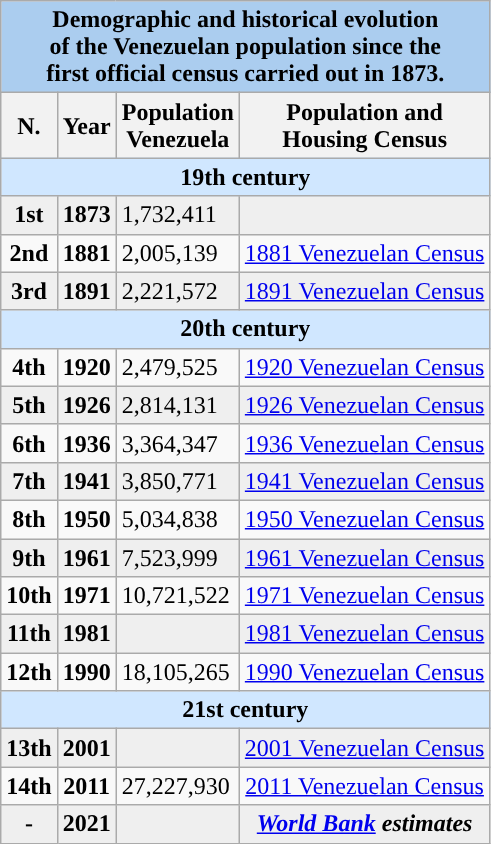<table class="wikitable">
<tr>
<th colspan= "4" style="text-align:center; background:#abcdef;">Demographic and historical evolution <br>of the Venezuelan population since the <br> first official census carried out in 1873.</th>
</tr>
<tr>
<th>N.</th>
<th>Year</th>
<th>Population<br>Venezuela</th>
<th>Population and <br> Housing Census</th>
</tr>
<tr align="center">
<td colspan="4" style="background:#D0E7FF"><strong>19th century</strong></td>
</tr>
<tr align="center" style="background:#efefef; color:black">
<td><strong>1st</strong></td>
<td><strong>1873</strong></td>
<td align="left"> 1,732,411</td>
<td></td>
</tr>
<tr align="center">
<td><strong>2nd</strong></td>
<td><strong>1881</strong></td>
<td align="left"> 2,005,139</td>
<td><a href='#'>1881 Venezuelan Census</a></td>
</tr>
<tr align="center" style="background:#efefef; color:black">
<td><strong>3rd</strong></td>
<td><strong>1891</strong></td>
<td align="left"> 2,221,572</td>
<td><a href='#'>1891 Venezuelan Census</a></td>
</tr>
<tr align="center">
<td colspan="4" style="background:#D0E7FF"><strong>20th century</strong></td>
</tr>
<tr align="center">
<td><strong>4th</strong></td>
<td><strong>1920</strong></td>
<td align="left"> 2,479,525</td>
<td><a href='#'>1920 Venezuelan Census</a></td>
</tr>
<tr align="center" style="background:#efefef; color:black">
<td><strong>5th</strong></td>
<td><strong>1926</strong></td>
<td align="left"> 2,814,131</td>
<td><a href='#'>1926 Venezuelan Census</a></td>
</tr>
<tr align="center">
<td><strong>6th</strong></td>
<td><strong>1936</strong></td>
<td align="left"> 3,364,347</td>
<td><a href='#'>1936 Venezuelan Census</a></td>
</tr>
<tr align="center" style="background:#efefef; color:black">
<td><strong>7th</strong></td>
<td><strong>1941</strong></td>
<td align="left"> 3,850,771</td>
<td><a href='#'>1941 Venezuelan Census</a></td>
</tr>
<tr align="center">
<td><strong>8th</strong></td>
<td><strong>1950</strong></td>
<td align="left"> 5,034,838</td>
<td><a href='#'>1950 Venezuelan Census</a></td>
</tr>
<tr align="center" style="background:#efefef; color:black">
<td><strong>9th</strong></td>
<td><strong>1961</strong></td>
<td align="left"> 7,523,999</td>
<td><a href='#'>1961 Venezuelan Census</a></td>
</tr>
<tr align="center">
<td><strong>10th</strong></td>
<td><strong>1971</strong></td>
<td align="left"> 10,721,522</td>
<td><a href='#'>1971 Venezuelan Census</a></td>
</tr>
<tr align="center" style="background:#efefef; color:black">
<td><strong>11th</strong></td>
<td><strong>1981</strong></td>
<td align="left"></td>
<td><a href='#'>1981 Venezuelan Census</a></td>
</tr>
<tr align="center">
<td><strong>12th</strong></td>
<td><strong>1990</strong></td>
<td align="left"> 18,105,265</td>
<td><a href='#'>1990 Venezuelan Census</a></td>
</tr>
<tr align="center">
<td colspan="4" style="background:#D0E7FF"><strong>21st century</strong></td>
</tr>
<tr align="center" style="background:#efefef; color:black">
<td><strong>13th</strong></td>
<td><strong>2001</strong></td>
<td align="left"></td>
<td><a href='#'>2001 Venezuelan Census</a></td>
</tr>
<tr align="center">
<td><strong>14th</strong></td>
<td><strong>2011</strong></td>
<td align="left"> 27,227,930</td>
<td><a href='#'>2011 Venezuelan Census</a></td>
</tr>
<tr align="center" style="background:#efefef; color:black">
<td><strong>-</strong></td>
<td><strong>2021</strong></td>
<td align="left"></td>
<td><strong><em><a href='#'>World Bank</a> estimates</em></strong></td>
</tr>
</table>
